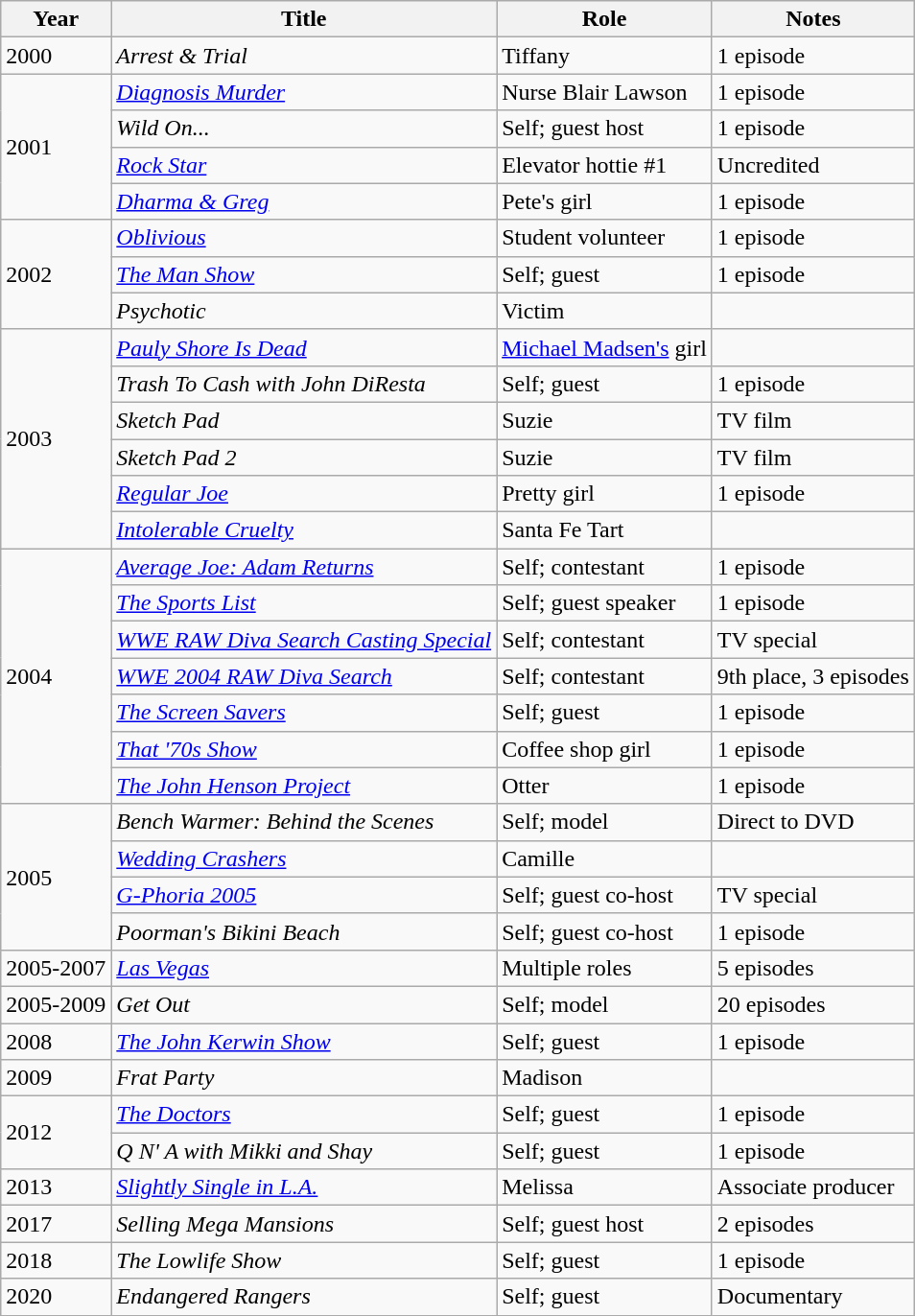<table class="wikitable">
<tr>
<th>Year</th>
<th>Title</th>
<th>Role</th>
<th>Notes</th>
</tr>
<tr>
<td>2000</td>
<td><em>Arrest & Trial</em></td>
<td>Tiffany</td>
<td>1 episode</td>
</tr>
<tr>
<td rowspan="4">2001</td>
<td><em><a href='#'>Diagnosis Murder</a></em></td>
<td>Nurse Blair Lawson</td>
<td>1 episode</td>
</tr>
<tr>
<td><em>Wild On...</em></td>
<td>Self; guest host</td>
<td>1 episode</td>
</tr>
<tr>
<td><em><a href='#'>Rock Star</a></em></td>
<td>Elevator hottie #1</td>
<td>Uncredited</td>
</tr>
<tr>
<td><em><a href='#'>Dharma & Greg</a></em></td>
<td>Pete's girl</td>
<td>1 episode</td>
</tr>
<tr>
<td rowspan="3">2002</td>
<td><em><a href='#'>Oblivious</a></em></td>
<td>Student volunteer</td>
<td>1 episode</td>
</tr>
<tr>
<td><em><a href='#'>The Man Show</a></em></td>
<td>Self; guest</td>
<td>1 episode</td>
</tr>
<tr>
<td><em>Psychotic</em></td>
<td>Victim</td>
<td></td>
</tr>
<tr>
<td rowspan="6">2003</td>
<td><em><a href='#'>Pauly Shore Is Dead</a></em></td>
<td><a href='#'>Michael Madsen's</a> girl</td>
<td></td>
</tr>
<tr>
<td><em>Trash To Cash with John DiResta</em></td>
<td>Self; guest</td>
<td>1 episode</td>
</tr>
<tr>
<td><em>Sketch Pad</em></td>
<td>Suzie</td>
<td>TV film</td>
</tr>
<tr>
<td><em>Sketch Pad 2</em></td>
<td>Suzie</td>
<td>TV film</td>
</tr>
<tr>
<td><em><a href='#'>Regular Joe</a></em></td>
<td>Pretty girl</td>
<td>1 episode</td>
</tr>
<tr>
<td><em><a href='#'>Intolerable Cruelty</a></em></td>
<td>Santa Fe Tart</td>
<td></td>
</tr>
<tr>
<td rowspan="7">2004</td>
<td><em><a href='#'>Average Joe: Adam Returns</a></em></td>
<td>Self; contestant</td>
<td>1 episode</td>
</tr>
<tr>
<td><em><a href='#'>The Sports List</a></em></td>
<td>Self; guest speaker</td>
<td>1 episode</td>
</tr>
<tr>
<td><em><a href='#'>WWE RAW Diva Search Casting Special</a></em></td>
<td>Self; contestant</td>
<td>TV special</td>
</tr>
<tr>
<td><em><a href='#'>WWE 2004 RAW Diva Search</a></em></td>
<td>Self; contestant</td>
<td>9th place, 3 episodes</td>
</tr>
<tr>
<td><em><a href='#'>The Screen Savers</a></em></td>
<td>Self; guest</td>
<td>1 episode</td>
</tr>
<tr>
<td><em><a href='#'>That '70s Show</a></em></td>
<td>Coffee shop girl</td>
<td>1 episode</td>
</tr>
<tr>
<td><em><a href='#'>The John Henson Project</a></em></td>
<td>Otter</td>
<td>1 episode</td>
</tr>
<tr>
<td rowspan="4">2005</td>
<td><em>Bench Warmer: Behind the Scenes</em></td>
<td>Self; model</td>
<td>Direct to DVD</td>
</tr>
<tr>
<td><em><a href='#'>Wedding Crashers</a></em></td>
<td>Camille</td>
<td></td>
</tr>
<tr>
<td><em><a href='#'>G-Phoria 2005</a></em></td>
<td>Self; guest co-host</td>
<td>TV special</td>
</tr>
<tr>
<td><em>Poorman's Bikini Beach</em></td>
<td>Self; guest co-host</td>
<td>1 episode</td>
</tr>
<tr>
<td>2005-2007</td>
<td><em><a href='#'>Las Vegas</a></em></td>
<td>Multiple roles</td>
<td>5 episodes</td>
</tr>
<tr>
<td>2005-2009</td>
<td><em>Get Out</em></td>
<td>Self; model</td>
<td>20 episodes</td>
</tr>
<tr>
<td>2008</td>
<td><em><a href='#'>The John Kerwin Show</a></em></td>
<td>Self; guest</td>
<td>1 episode</td>
</tr>
<tr>
<td>2009</td>
<td><em>Frat Party</em></td>
<td>Madison</td>
<td></td>
</tr>
<tr>
<td rowspan="2">2012</td>
<td><em><a href='#'>The Doctors</a></em></td>
<td>Self; guest</td>
<td>1 episode</td>
</tr>
<tr>
<td><em>Q N' A with Mikki and Shay</em></td>
<td>Self; guest</td>
<td>1 episode</td>
</tr>
<tr>
<td>2013</td>
<td><em><a href='#'>Slightly Single in L.A.</a></em></td>
<td>Melissa</td>
<td>Associate producer</td>
</tr>
<tr>
<td>2017</td>
<td><em>Selling Mega Mansions</em></td>
<td>Self; guest host</td>
<td>2 episodes</td>
</tr>
<tr>
<td>2018</td>
<td><em>The Lowlife Show</em></td>
<td>Self; guest</td>
<td>1 episode</td>
</tr>
<tr>
<td>2020</td>
<td><em>Endangered Rangers</em></td>
<td>Self; guest</td>
<td>Documentary</td>
</tr>
</table>
